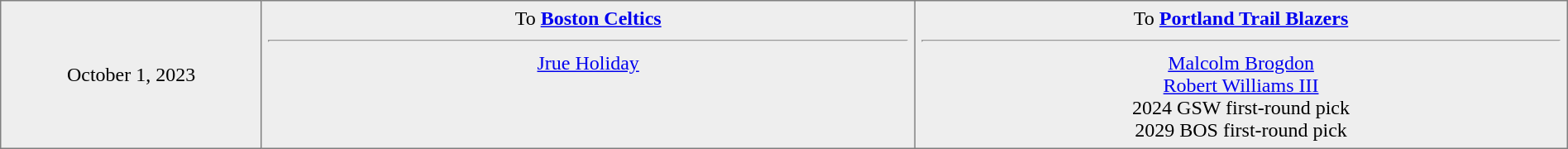<table border="1" style="border-collapse:collapse; text-align:center; width:100%;" cellpadding="5">
<tr bgcolor="eeeeee">
<td style="width:12%">October 1, 2023</td>
<td style="width:30%" valign="top">To <strong><a href='#'>Boston Celtics</a></strong><hr><a href='#'>Jrue Holiday</a></td>
<td style="width:30%" valign="top">To <strong><a href='#'>Portland Trail Blazers</a></strong><hr><a href='#'>Malcolm Brogdon</a><br><a href='#'>Robert Williams III</a><br>2024 GSW first-round pick<br>2029 BOS first-round pick</td>
</tr>
</table>
